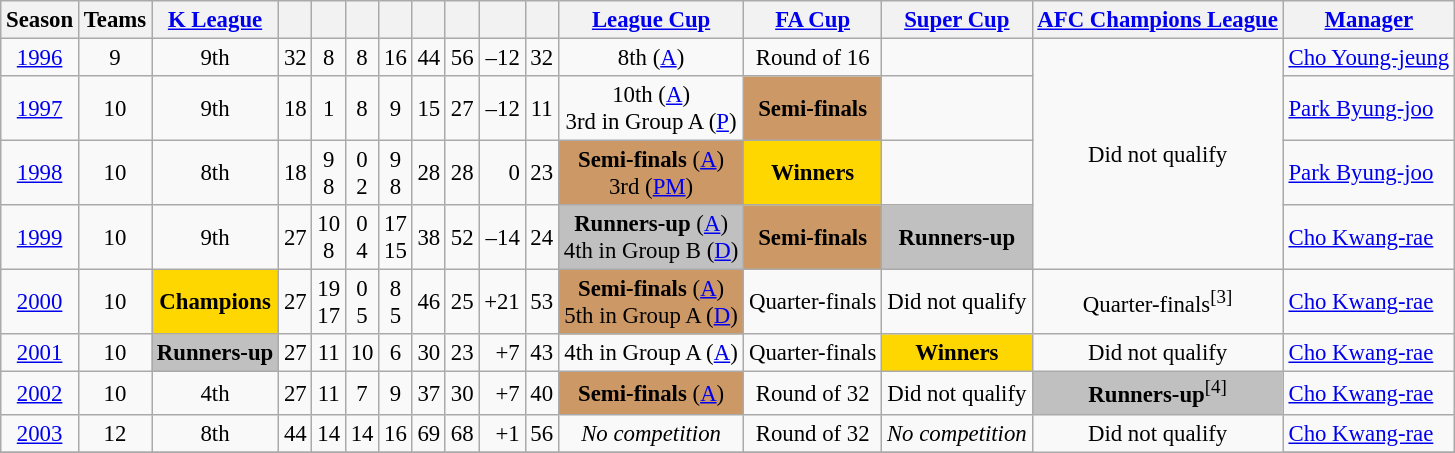<table class="wikitable" style="text-align: center; font-size:95%;">
<tr>
<th>Season</th>
<th>Teams</th>
<th><a href='#'>K League</a></th>
<th></th>
<th></th>
<th></th>
<th></th>
<th></th>
<th></th>
<th></th>
<th></th>
<th><a href='#'>League Cup</a></th>
<th><a href='#'>FA Cup</a></th>
<th><a href='#'>Super Cup</a></th>
<th><a href='#'>AFC Champions League</a></th>
<th><a href='#'>Manager</a></th>
</tr>
<tr>
<td><a href='#'>1996</a></td>
<td>9</td>
<td>9th</td>
<td>32</td>
<td>8</td>
<td>8</td>
<td>16</td>
<td>44</td>
<td>56</td>
<td align=right>–12</td>
<td>32</td>
<td>8th (<a href='#'>A</a>)</td>
<td>Round of 16</td>
<td></td>
<td rowspan="4">Did not qualify</td>
<td align=left> <a href='#'>Cho Young-jeung</a></td>
</tr>
<tr>
<td><a href='#'>1997</a></td>
<td>10</td>
<td>9th</td>
<td>18</td>
<td>1</td>
<td>8</td>
<td>9</td>
<td>15</td>
<td>27</td>
<td align=right>–12</td>
<td>11</td>
<td>10th (<a href='#'>A</a>)<br>3rd in Group A (<a href='#'>P</a>)</td>
<td bgcolor=#CC9966><strong>Semi-finals</strong></td>
<td></td>
<td align=left> <a href='#'>Park Byung-joo</a></td>
</tr>
<tr>
<td><a href='#'>1998</a></td>
<td>10</td>
<td>8th</td>
<td>18</td>
<td>9<br>8</td>
<td>0<br>2</td>
<td>9<br>8</td>
<td>28</td>
<td>28</td>
<td align=right>0</td>
<td>23</td>
<td bgcolor=#CC9966><strong>Semi-finals</strong> (<a href='#'>A</a>)<br>3rd (<a href='#'>PM</a>)</td>
<td bgcolor=gold><strong>Winners</strong></td>
<td></td>
<td align=left> <a href='#'>Park Byung-joo</a></td>
</tr>
<tr>
<td><a href='#'>1999</a></td>
<td>10</td>
<td>9th</td>
<td>27</td>
<td>10<br>8</td>
<td>0<br>4</td>
<td>17<br>15</td>
<td>38</td>
<td>52</td>
<td align=right>–14</td>
<td>24</td>
<td bgcolor=silver><strong>Runners-up</strong> (<a href='#'>A</a>)<br>4th in Group B (<a href='#'>D</a>)</td>
<td bgcolor=#CC9966><strong>Semi-finals</strong></td>
<td bgcolor=silver><strong>Runners-up</strong></td>
<td align=left> <a href='#'>Cho Kwang-rae</a></td>
</tr>
<tr>
<td><a href='#'>2000</a></td>
<td>10</td>
<td bgcolor=gold><strong>Champions</strong></td>
<td>27</td>
<td>19<br>17</td>
<td>0<br>5</td>
<td>8<br>5</td>
<td>46</td>
<td>25</td>
<td align=right>+21</td>
<td>53</td>
<td bgcolor=#CC9966><strong>Semi-finals</strong> (<a href='#'>A</a>)<br>5th in Group A (<a href='#'>D</a>)</td>
<td>Quarter-finals</td>
<td>Did not qualify</td>
<td>Quarter-finals<sup>[3]</sup></td>
<td align=left> <a href='#'>Cho Kwang-rae</a></td>
</tr>
<tr>
<td><a href='#'>2001</a></td>
<td>10</td>
<td bgcolor=silver><strong>Runners-up</strong></td>
<td>27</td>
<td>11</td>
<td>10</td>
<td>6</td>
<td>30</td>
<td>23</td>
<td align=right>+7</td>
<td>43</td>
<td>4th in Group A (<a href='#'>A</a>)</td>
<td>Quarter-finals</td>
<td bgcolor=gold><strong>Winners</strong></td>
<td>Did not qualify</td>
<td align=left> <a href='#'>Cho Kwang-rae</a></td>
</tr>
<tr>
<td><a href='#'>2002</a></td>
<td>10</td>
<td>4th</td>
<td>27</td>
<td>11</td>
<td>7</td>
<td>9</td>
<td>37</td>
<td>30</td>
<td align=right>+7</td>
<td>40</td>
<td bgcolor=#CC9966><strong>Semi-finals</strong> (<a href='#'>A</a>)</td>
<td>Round of 32</td>
<td>Did not qualify</td>
<td bgcolor=silver><strong>Runners-up</strong><sup>[4]</sup></td>
<td align=left> <a href='#'>Cho Kwang-rae</a></td>
</tr>
<tr>
<td><a href='#'>2003</a></td>
<td>12</td>
<td>8th</td>
<td>44</td>
<td>14</td>
<td>14</td>
<td>16</td>
<td>69</td>
<td>68</td>
<td align=right>+1</td>
<td>56</td>
<td><em>No competition</em></td>
<td>Round of 32</td>
<td><em>No competition</em></td>
<td rowspan="6">Did not qualify</td>
<td align=left> <a href='#'>Cho Kwang-rae</a></td>
</tr>
<tr>
</tr>
</table>
